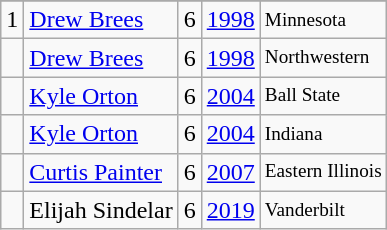<table class="wikitable">
<tr>
</tr>
<tr>
<td>1</td>
<td><a href='#'>Drew Brees</a></td>
<td><abbr>6</abbr></td>
<td><a href='#'>1998</a></td>
<td style="font-size:80%;">Minnesota</td>
</tr>
<tr>
<td></td>
<td><a href='#'>Drew Brees</a></td>
<td><abbr>6</abbr></td>
<td><a href='#'>1998</a></td>
<td style="font-size:80%;">Northwestern</td>
</tr>
<tr>
<td></td>
<td><a href='#'>Kyle Orton</a></td>
<td><abbr>6</abbr></td>
<td><a href='#'>2004</a></td>
<td style="font-size:80%;">Ball State</td>
</tr>
<tr>
<td></td>
<td><a href='#'>Kyle Orton</a></td>
<td><abbr>6</abbr></td>
<td><a href='#'>2004</a></td>
<td style="font-size:80%;">Indiana</td>
</tr>
<tr>
<td></td>
<td><a href='#'>Curtis Painter</a></td>
<td><abbr>6</abbr></td>
<td><a href='#'>2007</a></td>
<td style="font-size:80%;">Eastern Illinois</td>
</tr>
<tr>
<td></td>
<td>Elijah Sindelar</td>
<td><abbr>6</abbr></td>
<td><a href='#'>2019</a></td>
<td style="font-size:80%;">Vanderbilt</td>
</tr>
</table>
